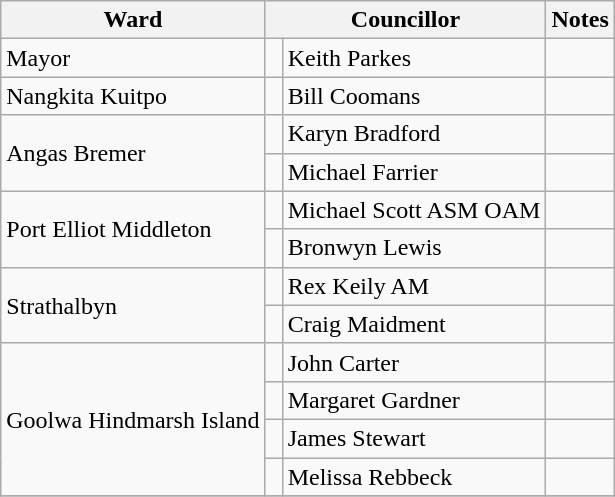<table class="wikitable">
<tr>
<th>Ward</th>
<th colspan="2">Councillor</th>
<th>Notes</th>
</tr>
<tr>
<td rowspan="1">Mayor</td>
<td> </td>
<td>Keith Parkes</td>
<td></td>
</tr>
<tr>
<td rowspan="1">Nangkita Kuitpo</td>
<td> </td>
<td>Bill Coomans</td>
<td></td>
</tr>
<tr>
<td rowspan="2">Angas Bremer</td>
<td> </td>
<td>Karyn Bradford</td>
<td></td>
</tr>
<tr>
<td> </td>
<td>Michael Farrier</td>
<td></td>
</tr>
<tr>
<td rowspan="2">Port Elliot Middleton</td>
<td> </td>
<td>Michael Scott ASM OAM</td>
<td></td>
</tr>
<tr>
<td> </td>
<td>Bronwyn Lewis</td>
<td></td>
</tr>
<tr>
<td rowspan="2">Strathalbyn</td>
<td> </td>
<td>Rex Keily AM</td>
<td></td>
</tr>
<tr>
<td> </td>
<td>Craig Maidment</td>
<td></td>
</tr>
<tr>
<td rowspan="4">Goolwa Hindmarsh Island</td>
<td> </td>
<td>John Carter</td>
<td></td>
</tr>
<tr>
<td> </td>
<td>Margaret Gardner</td>
<td></td>
</tr>
<tr>
<td> </td>
<td>James Stewart</td>
<td></td>
</tr>
<tr>
<td> </td>
<td>Melissa Rebbeck</td>
<td></td>
</tr>
<tr>
</tr>
</table>
